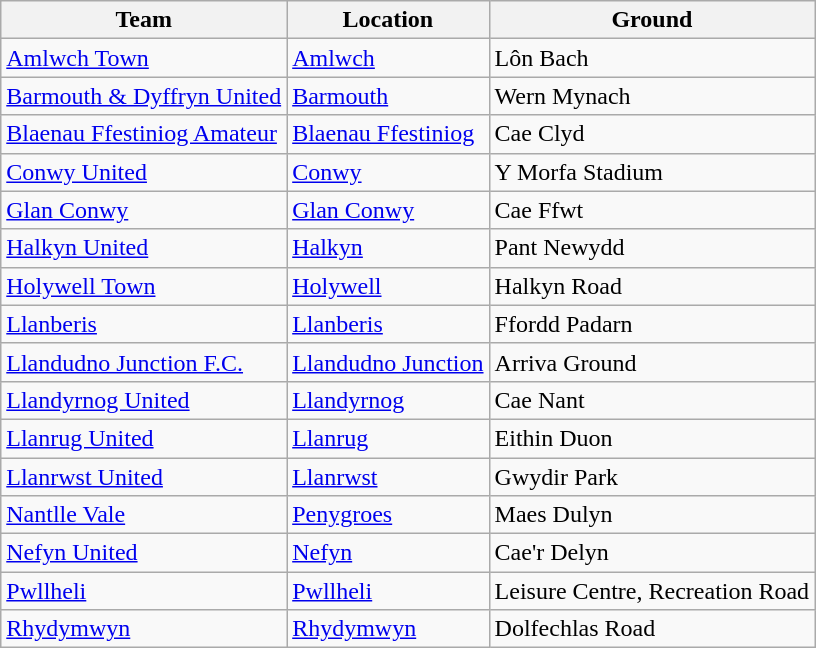<table class="wikitable sortable">
<tr>
<th>Team</th>
<th>Location</th>
<th>Ground</th>
</tr>
<tr>
<td><a href='#'>Amlwch Town</a></td>
<td><a href='#'>Amlwch</a></td>
<td>Lôn Bach</td>
</tr>
<tr>
<td><a href='#'>Barmouth & Dyffryn United</a></td>
<td><a href='#'>Barmouth</a></td>
<td>Wern Mynach</td>
</tr>
<tr>
<td><a href='#'>Blaenau Ffestiniog Amateur</a></td>
<td><a href='#'>Blaenau Ffestiniog</a></td>
<td>Cae Clyd</td>
</tr>
<tr>
<td><a href='#'>Conwy United</a></td>
<td><a href='#'>Conwy</a></td>
<td>Y Morfa Stadium</td>
</tr>
<tr>
<td><a href='#'>Glan Conwy</a></td>
<td><a href='#'>Glan Conwy</a></td>
<td>Cae Ffwt</td>
</tr>
<tr>
<td><a href='#'>Halkyn United</a></td>
<td><a href='#'>Halkyn</a></td>
<td>Pant Newydd</td>
</tr>
<tr>
<td><a href='#'>Holywell Town</a></td>
<td><a href='#'>Holywell</a></td>
<td>Halkyn Road</td>
</tr>
<tr>
<td><a href='#'>Llanberis</a></td>
<td><a href='#'>Llanberis</a></td>
<td>Ffordd Padarn</td>
</tr>
<tr>
<td><a href='#'>Llandudno Junction F.C.</a></td>
<td><a href='#'>Llandudno Junction</a></td>
<td>Arriva Ground</td>
</tr>
<tr>
<td><a href='#'>Llandyrnog United</a></td>
<td><a href='#'>Llandyrnog</a></td>
<td>Cae Nant</td>
</tr>
<tr>
<td><a href='#'>Llanrug United</a></td>
<td><a href='#'>Llanrug</a></td>
<td>Eithin Duon</td>
</tr>
<tr>
<td><a href='#'>Llanrwst United</a></td>
<td><a href='#'>Llanrwst</a></td>
<td>Gwydir Park</td>
</tr>
<tr>
<td><a href='#'>Nantlle Vale</a></td>
<td><a href='#'>Penygroes</a></td>
<td>Maes Dulyn</td>
</tr>
<tr>
<td><a href='#'>Nefyn United</a></td>
<td><a href='#'>Nefyn</a></td>
<td>Cae'r Delyn</td>
</tr>
<tr>
<td><a href='#'>Pwllheli</a></td>
<td><a href='#'>Pwllheli</a></td>
<td>Leisure Centre, Recreation Road</td>
</tr>
<tr>
<td><a href='#'>Rhydymwyn</a></td>
<td><a href='#'>Rhydymwyn</a></td>
<td>Dolfechlas Road</td>
</tr>
</table>
